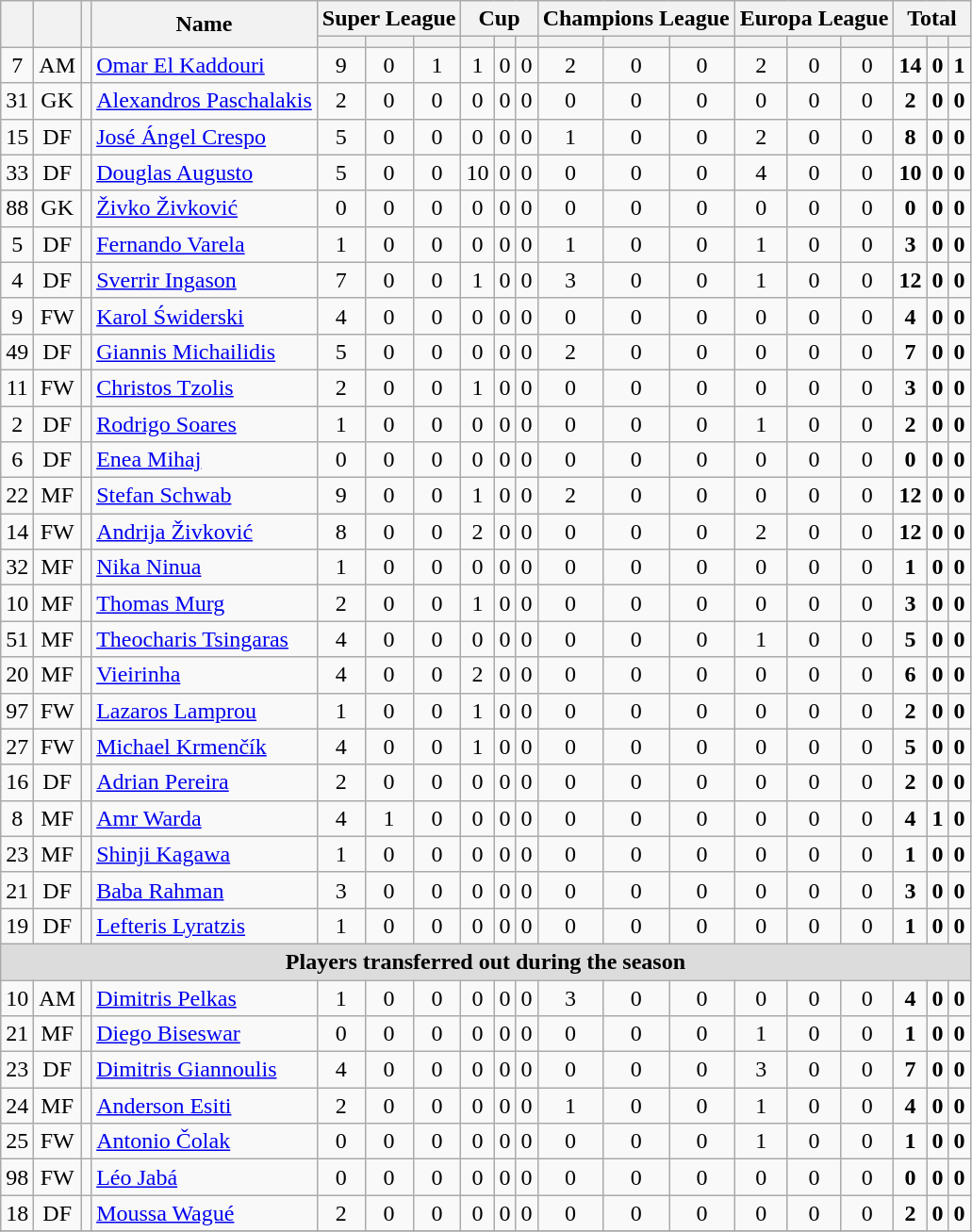<table class="wikitable sortable" style="text-align:center">
<tr>
<th rowspan=2></th>
<th rowspan=2></th>
<th rowspan=2></th>
<th rowspan=2>Name</th>
<th colspan=3>Super League</th>
<th colspan=3>Cup</th>
<th colspan=3>Champions League</th>
<th colspan=3>Europa League</th>
<th colspan=3>Total</th>
</tr>
<tr>
<th></th>
<th></th>
<th></th>
<th></th>
<th></th>
<th></th>
<th></th>
<th></th>
<th></th>
<th></th>
<th></th>
<th></th>
<th></th>
<th></th>
<th></th>
</tr>
<tr>
<td>7</td>
<td>AM</td>
<td></td>
<td align="left"><a href='#'>Omar El Kaddouri</a></td>
<td>9</td>
<td>0</td>
<td>1</td>
<td>1</td>
<td>0</td>
<td>0</td>
<td>2</td>
<td>0</td>
<td>0</td>
<td>2</td>
<td>0</td>
<td>0</td>
<td><strong>14</strong></td>
<td><strong>0</strong></td>
<td><strong>1</strong></td>
</tr>
<tr>
<td>31</td>
<td>GK</td>
<td></td>
<td align="left"><a href='#'>Alexandros Paschalakis</a></td>
<td>2</td>
<td>0</td>
<td>0</td>
<td>0</td>
<td>0</td>
<td>0</td>
<td>0</td>
<td>0</td>
<td>0</td>
<td>0</td>
<td>0</td>
<td>0</td>
<td><strong>2</strong></td>
<td><strong>0</strong></td>
<td><strong>0</strong></td>
</tr>
<tr>
<td>15</td>
<td>DF</td>
<td></td>
<td align="left"><a href='#'>José Ángel Crespo</a></td>
<td>5</td>
<td>0</td>
<td>0</td>
<td>0</td>
<td>0</td>
<td>0</td>
<td>1</td>
<td>0</td>
<td>0</td>
<td>2</td>
<td>0</td>
<td>0</td>
<td><strong>8</strong></td>
<td><strong>0</strong></td>
<td><strong>0</strong></td>
</tr>
<tr>
<td>33</td>
<td>DF</td>
<td></td>
<td align="left"><a href='#'>Douglas Augusto</a></td>
<td>5</td>
<td>0</td>
<td>0</td>
<td>10</td>
<td>0</td>
<td>0</td>
<td>0</td>
<td>0</td>
<td>0</td>
<td>4</td>
<td>0</td>
<td>0</td>
<td><strong>10</strong></td>
<td><strong>0</strong></td>
<td><strong>0</strong></td>
</tr>
<tr>
<td>88</td>
<td>GK</td>
<td></td>
<td align="left"><a href='#'>Živko Živković</a></td>
<td>0</td>
<td>0</td>
<td>0</td>
<td>0</td>
<td>0</td>
<td>0</td>
<td>0</td>
<td>0</td>
<td>0</td>
<td>0</td>
<td>0</td>
<td>0</td>
<td><strong>0</strong></td>
<td><strong>0</strong></td>
<td><strong>0</strong></td>
</tr>
<tr>
<td>5</td>
<td>DF</td>
<td></td>
<td align="left"><a href='#'>Fernando Varela</a></td>
<td>1</td>
<td>0</td>
<td>0</td>
<td>0</td>
<td>0</td>
<td>0</td>
<td>1</td>
<td>0</td>
<td>0</td>
<td>1</td>
<td>0</td>
<td>0</td>
<td><strong>3</strong></td>
<td><strong>0</strong></td>
<td><strong>0</strong></td>
</tr>
<tr>
<td>4</td>
<td>DF</td>
<td></td>
<td align="left"><a href='#'>Sverrir Ingason</a></td>
<td>7</td>
<td>0</td>
<td>0</td>
<td>1</td>
<td>0</td>
<td>0</td>
<td>3</td>
<td>0</td>
<td>0</td>
<td>1</td>
<td>0</td>
<td>0</td>
<td><strong>12</strong></td>
<td><strong>0</strong></td>
<td><strong>0</strong></td>
</tr>
<tr>
<td>9</td>
<td>FW</td>
<td></td>
<td align="left"><a href='#'>Karol Świderski</a></td>
<td>4</td>
<td>0</td>
<td>0</td>
<td>0</td>
<td>0</td>
<td>0</td>
<td>0</td>
<td>0</td>
<td>0</td>
<td>0</td>
<td>0</td>
<td>0</td>
<td><strong>4</strong></td>
<td><strong>0</strong></td>
<td><strong>0</strong></td>
</tr>
<tr>
<td>49</td>
<td>DF</td>
<td></td>
<td align="left"><a href='#'>Giannis Michailidis</a></td>
<td>5</td>
<td>0</td>
<td>0</td>
<td>0</td>
<td>0</td>
<td>0</td>
<td>2</td>
<td>0</td>
<td>0</td>
<td>0</td>
<td>0</td>
<td>0</td>
<td><strong>7</strong></td>
<td><strong>0</strong></td>
<td><strong>0</strong></td>
</tr>
<tr>
<td>11</td>
<td>FW</td>
<td></td>
<td align="left"><a href='#'>Christos Tzolis</a></td>
<td>2</td>
<td>0</td>
<td>0</td>
<td>1</td>
<td>0</td>
<td>0</td>
<td>0</td>
<td>0</td>
<td>0</td>
<td>0</td>
<td>0</td>
<td>0</td>
<td><strong>3</strong></td>
<td><strong>0</strong></td>
<td><strong>0</strong></td>
</tr>
<tr>
<td>2</td>
<td>DF</td>
<td></td>
<td align="left"><a href='#'>Rodrigo Soares</a></td>
<td>1</td>
<td>0</td>
<td>0</td>
<td>0</td>
<td>0</td>
<td>0</td>
<td>0</td>
<td>0</td>
<td>0</td>
<td>1</td>
<td>0</td>
<td>0</td>
<td><strong>2</strong></td>
<td><strong>0</strong></td>
<td><strong>0</strong></td>
</tr>
<tr>
<td>6</td>
<td>DF</td>
<td></td>
<td align="left"><a href='#'>Enea Mihaj</a></td>
<td>0</td>
<td>0</td>
<td>0</td>
<td>0</td>
<td>0</td>
<td>0</td>
<td>0</td>
<td>0</td>
<td>0</td>
<td>0</td>
<td>0</td>
<td>0</td>
<td><strong>0</strong></td>
<td><strong>0</strong></td>
<td><strong>0</strong></td>
</tr>
<tr>
<td>22</td>
<td>MF</td>
<td></td>
<td align="left"><a href='#'>Stefan Schwab</a></td>
<td>9</td>
<td>0</td>
<td>0</td>
<td>1</td>
<td>0</td>
<td>0</td>
<td>2</td>
<td>0</td>
<td>0</td>
<td>0</td>
<td>0</td>
<td>0</td>
<td><strong>12</strong></td>
<td><strong>0</strong></td>
<td><strong>0</strong></td>
</tr>
<tr>
<td>14</td>
<td>FW</td>
<td></td>
<td align="left"><a href='#'>Andrija Živković</a></td>
<td>8</td>
<td>0</td>
<td>0</td>
<td>2</td>
<td>0</td>
<td>0</td>
<td>0</td>
<td>0</td>
<td>0</td>
<td>2</td>
<td>0</td>
<td>0</td>
<td><strong>12</strong></td>
<td><strong>0</strong></td>
<td><strong>0</strong></td>
</tr>
<tr>
<td>32</td>
<td>MF</td>
<td></td>
<td align="left"><a href='#'>Nika Ninua</a></td>
<td>1</td>
<td>0</td>
<td>0</td>
<td>0</td>
<td>0</td>
<td>0</td>
<td>0</td>
<td>0</td>
<td>0</td>
<td>0</td>
<td>0</td>
<td>0</td>
<td><strong>1</strong></td>
<td><strong>0</strong></td>
<td><strong>0</strong></td>
</tr>
<tr>
<td>10</td>
<td>MF</td>
<td></td>
<td align="left"><a href='#'>Thomas Murg</a></td>
<td>2</td>
<td>0</td>
<td>0</td>
<td>1</td>
<td>0</td>
<td>0</td>
<td>0</td>
<td>0</td>
<td>0</td>
<td>0</td>
<td>0</td>
<td>0</td>
<td><strong>3</strong></td>
<td><strong>0</strong></td>
<td><strong>0</strong></td>
</tr>
<tr>
<td>51</td>
<td>MF</td>
<td></td>
<td align="left"><a href='#'>Theocharis Tsingaras</a></td>
<td>4</td>
<td>0</td>
<td>0</td>
<td>0</td>
<td>0</td>
<td>0</td>
<td>0</td>
<td>0</td>
<td>0</td>
<td>1</td>
<td>0</td>
<td>0</td>
<td><strong>5</strong></td>
<td><strong>0</strong></td>
<td><strong>0</strong></td>
</tr>
<tr>
<td>20</td>
<td>MF</td>
<td></td>
<td align="left"><a href='#'>Vieirinha</a></td>
<td>4</td>
<td>0</td>
<td>0</td>
<td>2</td>
<td>0</td>
<td>0</td>
<td>0</td>
<td>0</td>
<td>0</td>
<td>0</td>
<td>0</td>
<td>0</td>
<td><strong>6</strong></td>
<td><strong>0</strong></td>
<td><strong>0</strong></td>
</tr>
<tr>
<td>97</td>
<td>FW</td>
<td></td>
<td align="left"><a href='#'>Lazaros Lamprou</a></td>
<td>1</td>
<td>0</td>
<td>0</td>
<td>1</td>
<td>0</td>
<td>0</td>
<td>0</td>
<td>0</td>
<td>0</td>
<td>0</td>
<td>0</td>
<td>0</td>
<td><strong>2</strong></td>
<td><strong>0</strong></td>
<td><strong>0</strong></td>
</tr>
<tr>
<td>27</td>
<td>FW</td>
<td></td>
<td align="left"><a href='#'>Michael Krmenčík</a></td>
<td>4</td>
<td>0</td>
<td>0</td>
<td>1</td>
<td>0</td>
<td>0</td>
<td>0</td>
<td>0</td>
<td>0</td>
<td>0</td>
<td>0</td>
<td>0</td>
<td><strong>5</strong></td>
<td><strong>0</strong></td>
<td><strong>0</strong></td>
</tr>
<tr>
<td>16</td>
<td>DF</td>
<td></td>
<td align="left"><a href='#'>Adrian Pereira</a></td>
<td>2</td>
<td>0</td>
<td>0</td>
<td>0</td>
<td>0</td>
<td>0</td>
<td>0</td>
<td>0</td>
<td>0</td>
<td>0</td>
<td>0</td>
<td>0</td>
<td><strong>2</strong></td>
<td><strong>0</strong></td>
<td><strong>0</strong></td>
</tr>
<tr>
<td>8</td>
<td>MF</td>
<td></td>
<td align="left"><a href='#'>Amr Warda</a></td>
<td>4</td>
<td>1</td>
<td>0</td>
<td>0</td>
<td>0</td>
<td>0</td>
<td>0</td>
<td>0</td>
<td>0</td>
<td>0</td>
<td>0</td>
<td>0</td>
<td><strong>4</strong></td>
<td><strong>1</strong></td>
<td><strong>0</strong></td>
</tr>
<tr>
<td>23</td>
<td>MF</td>
<td></td>
<td align="left"><a href='#'>Shinji Kagawa</a></td>
<td>1</td>
<td>0</td>
<td>0</td>
<td>0</td>
<td>0</td>
<td>0</td>
<td>0</td>
<td>0</td>
<td>0</td>
<td>0</td>
<td>0</td>
<td>0</td>
<td><strong>1</strong></td>
<td><strong>0</strong></td>
<td><strong>0</strong></td>
</tr>
<tr>
<td>21</td>
<td>DF</td>
<td></td>
<td align="left"><a href='#'>Baba Rahman</a></td>
<td>3</td>
<td>0</td>
<td>0</td>
<td>0</td>
<td>0</td>
<td>0</td>
<td>0</td>
<td>0</td>
<td>0</td>
<td>0</td>
<td>0</td>
<td>0</td>
<td><strong>3</strong></td>
<td><strong>0</strong></td>
<td><strong>0</strong></td>
</tr>
<tr>
<td>19</td>
<td>DF</td>
<td></td>
<td align="left"><a href='#'>Lefteris Lyratzis</a></td>
<td>1</td>
<td>0</td>
<td>0</td>
<td>0</td>
<td>0</td>
<td>0</td>
<td>0</td>
<td>0</td>
<td>0</td>
<td>0</td>
<td>0</td>
<td>0</td>
<td><strong>1</strong></td>
<td><strong>0</strong></td>
<td><strong>0</strong></td>
</tr>
<tr>
<th colspan="19" style="background:#DCDCDC; text-align:center">Players transferred out during the season</th>
</tr>
<tr>
<td>10</td>
<td>AM</td>
<td></td>
<td align="left"><a href='#'>Dimitris Pelkas</a></td>
<td>1</td>
<td>0</td>
<td>0</td>
<td>0</td>
<td>0</td>
<td>0</td>
<td>3</td>
<td>0</td>
<td>0</td>
<td>0</td>
<td>0</td>
<td>0</td>
<td><strong>4</strong></td>
<td><strong>0</strong></td>
<td><strong>0</strong></td>
</tr>
<tr>
<td>21</td>
<td>MF</td>
<td></td>
<td align="left"><a href='#'>Diego Biseswar</a></td>
<td>0</td>
<td>0</td>
<td>0</td>
<td>0</td>
<td>0</td>
<td>0</td>
<td>0</td>
<td>0</td>
<td>0</td>
<td>1</td>
<td>0</td>
<td>0</td>
<td><strong>1</strong></td>
<td><strong>0</strong></td>
<td><strong>0</strong></td>
</tr>
<tr>
<td>23</td>
<td>DF</td>
<td></td>
<td align="left"><a href='#'>Dimitris Giannoulis</a></td>
<td>4</td>
<td>0</td>
<td>0</td>
<td>0</td>
<td>0</td>
<td>0</td>
<td>0</td>
<td>0</td>
<td>0</td>
<td>3</td>
<td>0</td>
<td>0</td>
<td><strong>7</strong></td>
<td><strong>0</strong></td>
<td><strong>0</strong></td>
</tr>
<tr>
<td>24</td>
<td>MF</td>
<td></td>
<td align="left"><a href='#'>Anderson Esiti</a></td>
<td>2</td>
<td>0</td>
<td>0</td>
<td>0</td>
<td>0</td>
<td>0</td>
<td>1</td>
<td>0</td>
<td>0</td>
<td>1</td>
<td>0</td>
<td>0</td>
<td><strong>4</strong></td>
<td><strong>0</strong></td>
<td><strong>0</strong></td>
</tr>
<tr>
<td>25</td>
<td>FW</td>
<td></td>
<td align="left"><a href='#'>Antonio Čolak</a></td>
<td>0</td>
<td>0</td>
<td>0</td>
<td>0</td>
<td>0</td>
<td>0</td>
<td>0</td>
<td>0</td>
<td>0</td>
<td>1</td>
<td>0</td>
<td>0</td>
<td><strong>1</strong></td>
<td><strong>0</strong></td>
<td><strong>0</strong></td>
</tr>
<tr>
<td>98</td>
<td>FW</td>
<td></td>
<td align="left"><a href='#'>Léo Jabá</a></td>
<td>0</td>
<td>0</td>
<td>0</td>
<td>0</td>
<td>0</td>
<td>0</td>
<td>0</td>
<td>0</td>
<td>0</td>
<td>0</td>
<td>0</td>
<td>0</td>
<td><strong>0</strong></td>
<td><strong>0</strong></td>
<td><strong>0</strong></td>
</tr>
<tr>
<td>18</td>
<td>DF</td>
<td></td>
<td align="left"><a href='#'>Moussa Wagué</a></td>
<td>2</td>
<td>0</td>
<td>0</td>
<td>0</td>
<td>0</td>
<td>0</td>
<td>0</td>
<td>0</td>
<td>0</td>
<td>0</td>
<td>0</td>
<td>0</td>
<td><strong>2</strong></td>
<td><strong>0</strong></td>
<td><strong>0</strong></td>
</tr>
<tr>
</tr>
</table>
